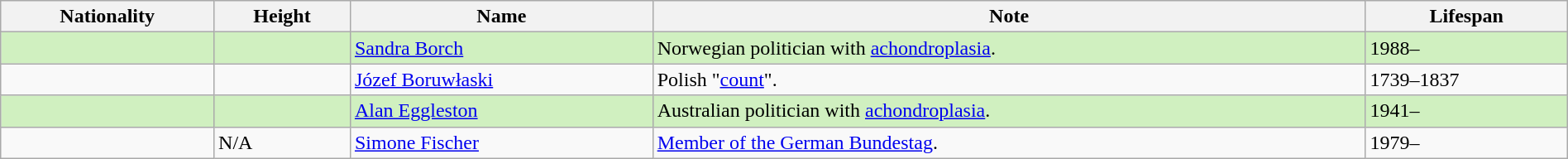<table class="wikitable sortable" style="width:100%;">
<tr>
<th>Nationality</th>
<th>Height</th>
<th>Name</th>
<th>Note</th>
<th>Lifespan</th>
</tr>
<tr style="background:#d0f0c0;">
<td></td>
<td></td>
<td><a href='#'>Sandra Borch</a></td>
<td>Norwegian politician with <a href='#'>achondroplasia</a>.</td>
<td>1988–</td>
</tr>
<tr>
<td></td>
<td></td>
<td><a href='#'>Józef Boruwłaski</a></td>
<td>Polish "<a href='#'>count</a>".</td>
<td>1739–1837</td>
</tr>
<tr style="background:#d0f0c0;">
<td></td>
<td></td>
<td><a href='#'>Alan Eggleston</a></td>
<td>Australian politician with <a href='#'>achondroplasia</a>.</td>
<td>1941–</td>
</tr>
<tr>
<td></td>
<td>N/A</td>
<td><a href='#'>Simone Fischer</a></td>
<td><a href='#'>Member of the German Bundestag</a>.</td>
<td>1979–</td>
</tr>
</table>
